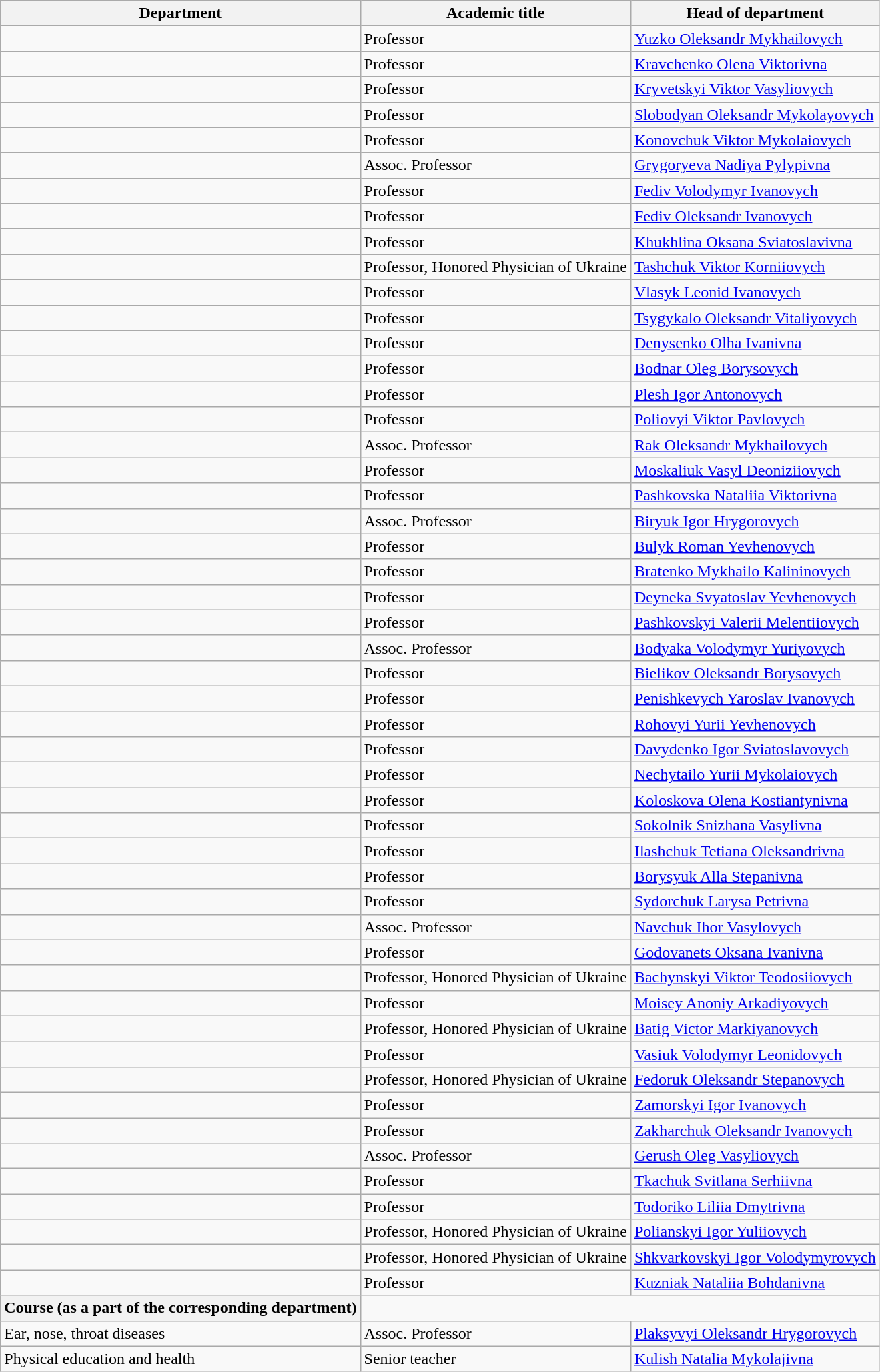<table class="wikitable">
<tr>
<th>Department</th>
<th>Academic title</th>
<th>Head of department</th>
</tr>
<tr>
<td> </td>
<td>Professor</td>
<td><a href='#'>Yuzko Oleksandr Mykhailovych</a></td>
</tr>
<tr>
<td> </td>
<td>Professor</td>
<td><a href='#'>Kravchenko Olena Viktorivna</a></td>
</tr>
<tr>
<td> </td>
<td>Professor</td>
<td><a href='#'>Kryvetskyi Viktor Vasyliovych</a></td>
</tr>
<tr>
<td> </td>
<td>Professor</td>
<td><a href='#'>Slobodyan Oleksandr Mykolayovych</a></td>
</tr>
<tr>
<td> </td>
<td>Professor</td>
<td><a href='#'>Konovchuk Viktor Mykolaiovych</a></td>
</tr>
<tr>
<td></td>
<td>Assoc. Professor</td>
<td><a href='#'>Grygoryeva Nadiya Pylypivna</a></td>
</tr>
<tr>
<td> </td>
<td>Professor</td>
<td><a href='#'>Fediv Volodymyr Ivanovych</a></td>
</tr>
<tr>
<td></td>
<td>Professor</td>
<td><a href='#'>Fediv Oleksandr Ivanovych</a></td>
</tr>
<tr>
<td> </td>
<td>Professor</td>
<td><a href='#'>Khukhlina Oksana Sviatoslavivna</a></td>
</tr>
<tr>
<td> </td>
<td>Professor, Honored Physician of Ukraine</td>
<td><a href='#'>Tashchuk Viktor Korniiovych</a></td>
</tr>
<tr>
<td> </td>
<td>Professor</td>
<td><a href='#'>Vlasyk Leonid Ivanovych</a></td>
</tr>
<tr>
<td> </td>
<td>Professor</td>
<td><a href='#'>Tsygykalo Oleksandr Vitaliyovych</a></td>
</tr>
<tr>
<td> </td>
<td>Professor</td>
<td><a href='#'>Denysenko Olha Ivanivna</a></td>
</tr>
<tr>
<td> </td>
<td>Professor</td>
<td><a href='#'>Bodnar Oleg Borysovych</a></td>
</tr>
<tr>
<td> </td>
<td>Professor</td>
<td><a href='#'>Plesh Igor Antonovych</a></td>
</tr>
<tr>
<td> </td>
<td>Professor</td>
<td><a href='#'>Poliovyi Viktor Pavlovych</a></td>
</tr>
<tr>
<td> </td>
<td>Assoc. Professor</td>
<td><a href='#'>Rak Oleksandr Mykhailovych</a></td>
</tr>
<tr>
<td> </td>
<td>Professor</td>
<td><a href='#'>Moskaliuk Vasyl Deoniziiovych</a></td>
</tr>
<tr>
<td> </td>
<td>Professor</td>
<td><a href='#'>Pashkovska Nataliia Viktorivna</a></td>
</tr>
<tr>
<td> </td>
<td>Assoc. Professor</td>
<td><a href='#'>Biryuk Igor Hrygorovych</a></td>
</tr>
<tr>
<td> </td>
<td>Professor</td>
<td><a href='#'>Bulyk Roman Yevhenovych</a></td>
</tr>
<tr>
<td> </td>
<td>Professor</td>
<td><a href='#'>Bratenko Mykhailo Kalininovych</a></td>
</tr>
<tr>
<td> </td>
<td>Professor</td>
<td><a href='#'>Deyneka Svyatoslav Yevhenovych</a></td>
</tr>
<tr>
<td> </td>
<td>Professor</td>
<td><a href='#'>Pashkovskyi Valerii Melentiiovych</a></td>
</tr>
<tr>
<td> </td>
<td>Assoc. Professor</td>
<td><a href='#'>Bodyaka Volodymyr Yuriyovych</a></td>
</tr>
<tr>
<td> </td>
<td>Professor</td>
<td><a href='#'>Bielikov Oleksandr Borysovych</a></td>
</tr>
<tr>
<td> </td>
<td>Professor</td>
<td><a href='#'>Penishkevych Yaroslav Ivanovych</a></td>
</tr>
<tr>
<td> </td>
<td>Professor</td>
<td><a href='#'>Rohovyi Yurii Yevhenovych</a></td>
</tr>
<tr>
<td> </td>
<td>Professor</td>
<td><a href='#'>Davydenko Igor Sviatoslavovych</a></td>
</tr>
<tr>
<td> </td>
<td>Professor</td>
<td><a href='#'>Nechytailo Yurii Mykolaiovych</a></td>
</tr>
<tr>
<td> </td>
<td>Professor</td>
<td><a href='#'>Koloskova Olena Kostiantynivna</a></td>
</tr>
<tr>
<td> </td>
<td>Professor</td>
<td><a href='#'>Sokolnik Snizhana Vasylivna</a></td>
</tr>
<tr>
<td> </td>
<td>Professor</td>
<td><a href='#'>Ilashchuk Tetiana Oleksandrivna</a></td>
</tr>
<tr>
<td> </td>
<td>Professor</td>
<td><a href='#'>Borysyuk Alla Stepanivna</a></td>
</tr>
<tr>
<td> </td>
<td>Professor</td>
<td><a href='#'>Sydorchuk Larysa Petrivna</a></td>
</tr>
<tr>
<td> </td>
<td>Assoc. Professor</td>
<td><a href='#'>Navchuk Ihor Vasylovych</a></td>
</tr>
<tr>
<td> </td>
<td>Professor</td>
<td><a href='#'>Godovanets Oksana Ivanivna</a></td>
</tr>
<tr>
<td> </td>
<td>Professor, Honored Physician of Ukraine</td>
<td><a href='#'>Bachynskyi Viktor Teodosiiovych</a></td>
</tr>
<tr>
<td> </td>
<td>Professor</td>
<td><a href='#'>Moisey Anoniy Arkadiyovych</a></td>
</tr>
<tr>
<td> </td>
<td>Professor, Honored Physician of Ukraine</td>
<td><a href='#'>Batig Victor Markiyanovych</a></td>
</tr>
<tr>
<td> </td>
<td>Professor</td>
<td><a href='#'>Vasiuk Volodymyr Leonidovych</a></td>
</tr>
<tr>
<td> </td>
<td>Professor, Honored Physician of Ukraine</td>
<td><a href='#'>Fedoruk Oleksandr Stepanovych</a></td>
</tr>
<tr>
<td> </td>
<td>Professor</td>
<td><a href='#'>Zamorskyi Igor Ivanovych</a></td>
</tr>
<tr>
<td> </td>
<td>Professor</td>
<td><a href='#'>Zakharchuk Oleksandr Ivanovych</a></td>
</tr>
<tr>
<td> </td>
<td>Assoc. Professor</td>
<td><a href='#'>Gerush Oleg Vasyliovych</a></td>
</tr>
<tr>
<td> </td>
<td>Professor</td>
<td><a href='#'>Tkachuk Svitlana Serhiivna</a></td>
</tr>
<tr>
<td> </td>
<td>Professor</td>
<td><a href='#'>Todoriko Liliia Dmytrivna</a></td>
</tr>
<tr>
<td> </td>
<td>Professor, Honored Physician of Ukraine</td>
<td><a href='#'>Polianskyi Igor Yuliiovych</a></td>
</tr>
<tr>
<td> </td>
<td>Professor, Honored Physician of Ukraine</td>
<td><a href='#'>Shkvarkovskyi Igor Volodymyrovych</a></td>
</tr>
<tr>
<td> </td>
<td>Professor</td>
<td><a href='#'>Kuzniak Nataliia Bohdanivna</a></td>
</tr>
<tr>
<th>Course (as a part of the corresponding department)</th>
</tr>
<tr>
<td>Ear, nose, throat diseases</td>
<td>Assoc. Professor</td>
<td><a href='#'>Plaksyvyi Oleksandr Hrygorovych</a></td>
</tr>
<tr>
<td>Physical education and health</td>
<td>Senior teacher</td>
<td><a href='#'>Kulish Natalia Mykolajivna</a></td>
</tr>
</table>
